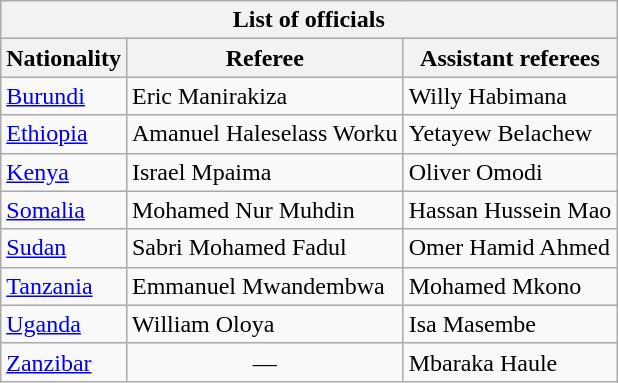<table class="wikitable collapsible collapsed">
<tr>
<th colspan="3">List of officials</th>
</tr>
<tr>
<th>Nationality</th>
<th>Referee</th>
<th>Assistant referees</th>
</tr>
<tr>
<td> <a href='#'>Burundi</a></td>
<td>Eric Manirakiza</td>
<td>Willy Habimana</td>
</tr>
<tr>
<td> <a href='#'>Ethiopia</a></td>
<td>Amanuel Haleselass Worku</td>
<td>Yetayew Belachew</td>
</tr>
<tr>
<td> <a href='#'>Kenya</a></td>
<td>Israel Mpaima</td>
<td>Oliver Omodi</td>
</tr>
<tr>
<td> <a href='#'>Somalia</a></td>
<td>Mohamed Nur Muhdin</td>
<td>Hassan Hussein Mao</td>
</tr>
<tr>
<td> <a href='#'>Sudan</a></td>
<td>Sabri Mohamed Fadul</td>
<td>Omer Hamid Ahmed</td>
</tr>
<tr>
<td> <a href='#'>Tanzania</a></td>
<td>Emmanuel Mwandembwa</td>
<td>Mohamed Mkono</td>
</tr>
<tr>
<td> <a href='#'>Uganda</a></td>
<td>William Oloya</td>
<td>Isa Masembe</td>
</tr>
<tr>
<td> <a href='#'>Zanzibar</a></td>
<td align="center">—</td>
<td>Mbaraka Haule</td>
</tr>
</table>
